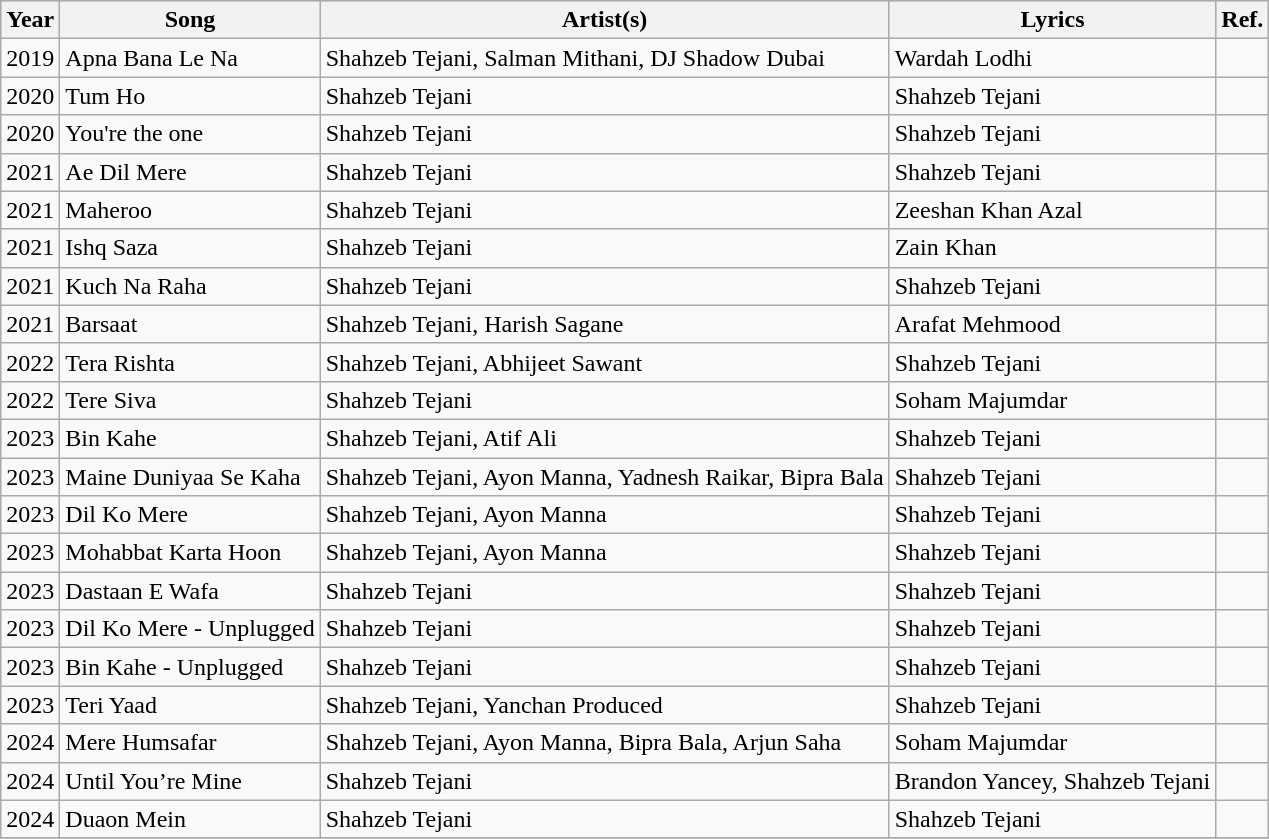<table class="wikitable">
<tr bgcolor="#AAAAACCCCDDDDD" align="center">
<th>Year</th>
<th>Song</th>
<th>Artist(s)</th>
<th>Lyrics</th>
<th>Ref.</th>
</tr>
<tr>
<td>2019</td>
<td>Apna Bana Le Na</td>
<td>Shahzeb Tejani, Salman Mithani, DJ Shadow Dubai</td>
<td>Wardah Lodhi</td>
<td></td>
</tr>
<tr>
<td>2020</td>
<td>Tum Ho</td>
<td>Shahzeb Tejani</td>
<td>Shahzeb Tejani</td>
<td></td>
</tr>
<tr>
<td>2020</td>
<td>You're the one</td>
<td>Shahzeb Tejani</td>
<td>Shahzeb Tejani</td>
<td></td>
</tr>
<tr |>
<td>2021</td>
<td>Ae Dil Mere</td>
<td>Shahzeb Tejani</td>
<td>Shahzeb Tejani</td>
<td></td>
</tr>
<tr |>
<td>2021</td>
<td>Maheroo</td>
<td>Shahzeb Tejani</td>
<td>Zeeshan Khan Azal</td>
<td></td>
</tr>
<tr |>
<td>2021</td>
<td>Ishq Saza</td>
<td>Shahzeb Tejani</td>
<td>Zain Khan</td>
<td></td>
</tr>
<tr>
<td>2021</td>
<td>Kuch Na Raha</td>
<td>Shahzeb Tejani</td>
<td>Shahzeb Tejani</td>
<td></td>
</tr>
<tr>
<td>2021</td>
<td>Barsaat</td>
<td>Shahzeb Tejani, Harish Sagane</td>
<td>Arafat Mehmood</td>
<td></td>
</tr>
<tr>
<td>2022</td>
<td>Tera Rishta</td>
<td>Shahzeb Tejani, Abhijeet Sawant</td>
<td>Shahzeb Tejani</td>
<td></td>
</tr>
<tr>
<td>2022</td>
<td>Tere Siva</td>
<td>Shahzeb Tejani</td>
<td>Soham Majumdar</td>
<td></td>
</tr>
<tr>
<td>2023</td>
<td>Bin Kahe</td>
<td>Shahzeb Tejani, Atif Ali</td>
<td>Shahzeb Tejani</td>
<td></td>
</tr>
<tr>
<td>2023</td>
<td>Maine Duniyaa Se Kaha</td>
<td>Shahzeb Tejani, Ayon Manna, Yadnesh Raikar, Bipra Bala</td>
<td>Shahzeb Tejani</td>
<td></td>
</tr>
<tr>
<td>2023</td>
<td>Dil Ko Mere</td>
<td>Shahzeb Tejani, Ayon Manna</td>
<td>Shahzeb Tejani</td>
<td></td>
</tr>
<tr>
<td>2023</td>
<td>Mohabbat Karta Hoon</td>
<td>Shahzeb Tejani, Ayon Manna</td>
<td>Shahzeb Tejani</td>
<td></td>
</tr>
<tr>
<td>2023</td>
<td>Dastaan E Wafa</td>
<td>Shahzeb Tejani</td>
<td>Shahzeb Tejani</td>
<td></td>
</tr>
<tr>
<td>2023</td>
<td>Dil Ko Mere - Unplugged</td>
<td>Shahzeb Tejani</td>
<td>Shahzeb Tejani</td>
<td></td>
</tr>
<tr>
<td>2023</td>
<td>Bin Kahe - Unplugged</td>
<td>Shahzeb Tejani</td>
<td>Shahzeb Tejani</td>
<td></td>
</tr>
<tr>
<td>2023</td>
<td>Teri Yaad</td>
<td>Shahzeb Tejani, Yanchan Produced</td>
<td>Shahzeb Tejani</td>
<td></td>
</tr>
<tr>
<td>2024</td>
<td>Mere Humsafar</td>
<td>Shahzeb Tejani, Ayon Manna, Bipra Bala, Arjun Saha</td>
<td>Soham Majumdar</td>
<td></td>
</tr>
<tr>
<td>2024</td>
<td>Until You’re Mine</td>
<td>Shahzeb Tejani</td>
<td>Brandon Yancey, Shahzeb Tejani</td>
<td></td>
</tr>
<tr>
<td>2024</td>
<td>Duaon Mein</td>
<td>Shahzeb Tejani</td>
<td>Shahzeb Tejani</td>
<td></td>
</tr>
<tr>
</tr>
</table>
